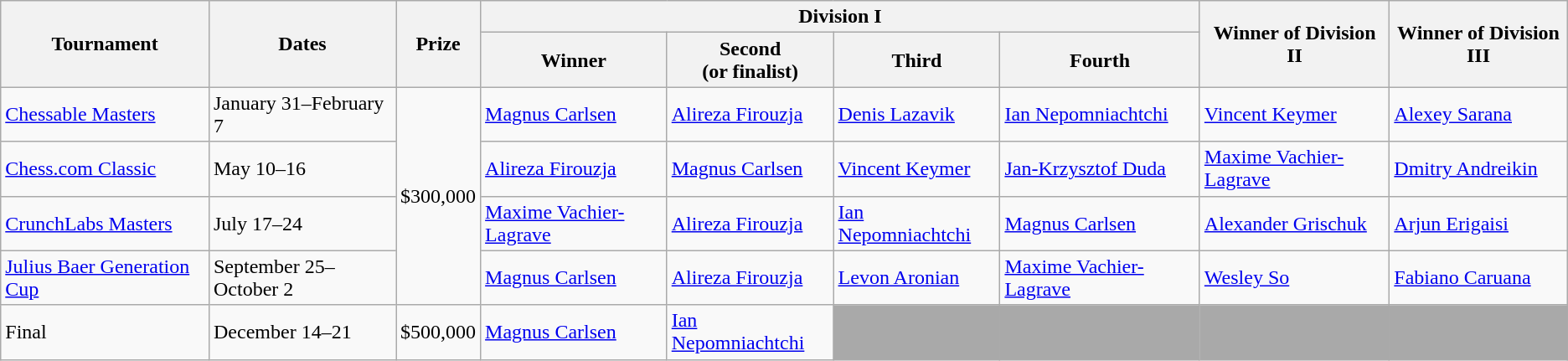<table class="wikitable">
<tr>
<th rowspan="2">Tournament</th>
<th rowspan="2">Dates</th>
<th rowspan="2">Prize</th>
<th colspan="4">Division I</th>
<th rowspan="2">Winner of Division II</th>
<th rowspan="2">Winner of Division III</th>
</tr>
<tr>
<th>Winner</th>
<th>Second<br>(or finalist)</th>
<th>Third</th>
<th>Fourth</th>
</tr>
<tr>
<td><a href='#'>Chessable Masters</a></td>
<td>January 31–February 7</td>
<td rowspan="4">$300,000</td>
<td> <a href='#'>Magnus Carlsen</a></td>
<td> <a href='#'>Alireza Firouzja</a></td>
<td> <a href='#'>Denis Lazavik</a></td>
<td> <a href='#'>Ian Nepomniachtchi</a></td>
<td> <a href='#'>Vincent Keymer</a></td>
<td> <a href='#'>Alexey Sarana</a></td>
</tr>
<tr>
<td><a href='#'>Chess.com Classic</a></td>
<td>May 10–16</td>
<td> <a href='#'>Alireza Firouzja</a></td>
<td> <a href='#'>Magnus Carlsen</a></td>
<td> <a href='#'>Vincent Keymer</a></td>
<td> <a href='#'>Jan-Krzysztof Duda</a></td>
<td> <a href='#'>Maxime Vachier-Lagrave</a></td>
<td> <a href='#'>Dmitry Andreikin</a></td>
</tr>
<tr>
<td><a href='#'>CrunchLabs Masters</a></td>
<td>July 17–24</td>
<td> <a href='#'>Maxime Vachier-Lagrave</a></td>
<td> <a href='#'>Alireza Firouzja</a></td>
<td> <a href='#'>Ian Nepomniachtchi</a></td>
<td> <a href='#'>Magnus Carlsen</a></td>
<td> <a href='#'>Alexander Grischuk</a></td>
<td> <a href='#'>Arjun Erigaisi</a></td>
</tr>
<tr>
<td><a href='#'>Julius Baer Generation Cup</a></td>
<td>September 25–October 2</td>
<td> <a href='#'>Magnus Carlsen</a></td>
<td> <a href='#'>Alireza Firouzja</a></td>
<td> <a href='#'>Levon Aronian</a></td>
<td> <a href='#'>Maxime Vachier-Lagrave</a></td>
<td> <a href='#'>Wesley So</a></td>
<td> <a href='#'>Fabiano Caruana</a></td>
</tr>
<tr>
<td>Final</td>
<td>December 14–21</td>
<td>$500,000</td>
<td> <a href='#'>Magnus Carlsen</a></td>
<td> <a href='#'>Ian Nepomniachtchi</a></td>
<td style="background:#a9a9a9;"></td>
<td style="background:#a9a9a9;"></td>
<td style="background:#a9a9a9;"></td>
<td style="background:#a9a9a9;"></td>
</tr>
</table>
